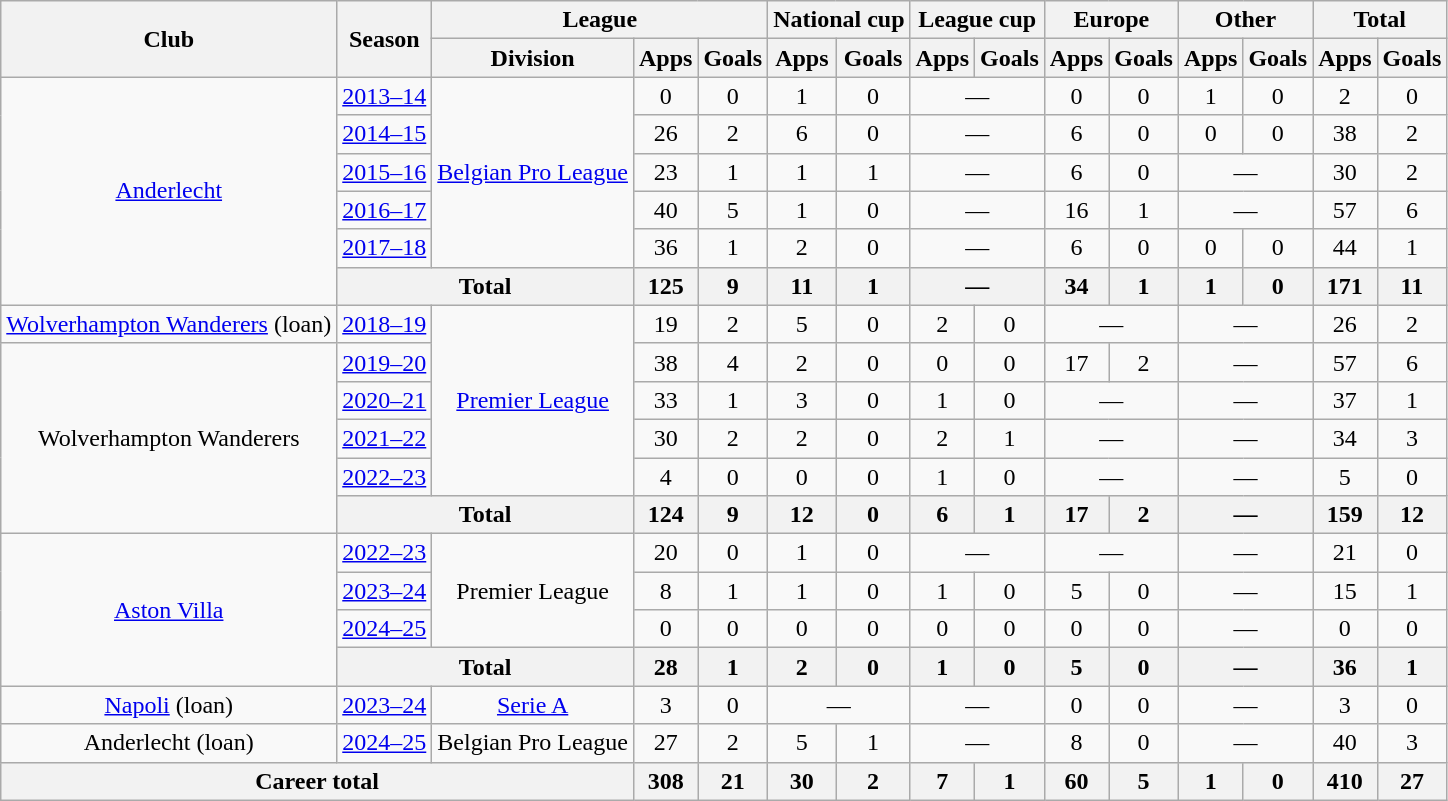<table class="wikitable" style="text-align: center;">
<tr>
<th rowspan="2">Club</th>
<th rowspan="2">Season</th>
<th colspan="3">League</th>
<th colspan="2">National cup</th>
<th colspan="2">League cup</th>
<th colspan="2">Europe</th>
<th colspan="2">Other</th>
<th colspan="2">Total</th>
</tr>
<tr>
<th>Division</th>
<th>Apps</th>
<th>Goals</th>
<th>Apps</th>
<th>Goals</th>
<th>Apps</th>
<th>Goals</th>
<th>Apps</th>
<th>Goals</th>
<th>Apps</th>
<th>Goals</th>
<th>Apps</th>
<th>Goals</th>
</tr>
<tr>
<td rowspan="6"><a href='#'>Anderlecht</a></td>
<td><a href='#'>2013–14</a></td>
<td rowspan="5"><a href='#'>Belgian Pro League</a></td>
<td>0</td>
<td>0</td>
<td>1</td>
<td>0</td>
<td colspan="2">—</td>
<td>0</td>
<td>0</td>
<td>1</td>
<td>0</td>
<td>2</td>
<td>0</td>
</tr>
<tr>
<td><a href='#'>2014–15</a></td>
<td>26</td>
<td>2</td>
<td>6</td>
<td>0</td>
<td colspan="2">—</td>
<td>6</td>
<td>0</td>
<td>0</td>
<td>0</td>
<td>38</td>
<td>2</td>
</tr>
<tr>
<td><a href='#'>2015–16</a></td>
<td>23</td>
<td>1</td>
<td>1</td>
<td>1</td>
<td colspan="2">—</td>
<td>6</td>
<td>0</td>
<td colspan="2">—</td>
<td>30</td>
<td>2</td>
</tr>
<tr>
<td><a href='#'>2016–17</a></td>
<td>40</td>
<td>5</td>
<td>1</td>
<td>0</td>
<td colspan="2">—</td>
<td>16</td>
<td>1</td>
<td colspan="2">—</td>
<td>57</td>
<td>6</td>
</tr>
<tr>
<td><a href='#'>2017–18</a></td>
<td>36</td>
<td>1</td>
<td>2</td>
<td>0</td>
<td colspan="2">—</td>
<td>6</td>
<td>0</td>
<td>0</td>
<td>0</td>
<td>44</td>
<td>1</td>
</tr>
<tr>
<th colspan="2">Total</th>
<th>125</th>
<th>9</th>
<th>11</th>
<th>1</th>
<th colspan="2">—</th>
<th>34</th>
<th>1</th>
<th>1</th>
<th>0</th>
<th>171</th>
<th>11</th>
</tr>
<tr>
<td><a href='#'>Wolverhampton Wanderers</a> (loan)</td>
<td><a href='#'>2018–19</a></td>
<td rowspan="5"><a href='#'>Premier League</a></td>
<td>19</td>
<td>2</td>
<td>5</td>
<td>0</td>
<td>2</td>
<td>0</td>
<td colspan="2">—</td>
<td colspan="2">—</td>
<td>26</td>
<td>2</td>
</tr>
<tr>
<td rowspan="5">Wolverhampton Wanderers</td>
<td><a href='#'>2019–20</a></td>
<td>38</td>
<td>4</td>
<td>2</td>
<td>0</td>
<td>0</td>
<td>0</td>
<td>17</td>
<td>2</td>
<td colspan="2">—</td>
<td>57</td>
<td>6</td>
</tr>
<tr>
<td><a href='#'>2020–21</a></td>
<td>33</td>
<td>1</td>
<td>3</td>
<td>0</td>
<td>1</td>
<td>0</td>
<td colspan="2">—</td>
<td colspan="2">—</td>
<td>37</td>
<td>1</td>
</tr>
<tr>
<td><a href='#'>2021–22</a></td>
<td>30</td>
<td>2</td>
<td>2</td>
<td>0</td>
<td>2</td>
<td>1</td>
<td colspan="2">—</td>
<td colspan="2">—</td>
<td>34</td>
<td>3</td>
</tr>
<tr>
<td><a href='#'>2022–23</a></td>
<td>4</td>
<td>0</td>
<td>0</td>
<td>0</td>
<td>1</td>
<td>0</td>
<td colspan="2">—</td>
<td colspan="2">—</td>
<td>5</td>
<td>0</td>
</tr>
<tr>
<th colspan="2">Total</th>
<th>124</th>
<th>9</th>
<th>12</th>
<th>0</th>
<th>6</th>
<th>1</th>
<th>17</th>
<th>2</th>
<th colspan="2">—</th>
<th>159</th>
<th>12</th>
</tr>
<tr>
<td rowspan="4"><a href='#'>Aston Villa</a></td>
<td><a href='#'>2022–23</a></td>
<td rowspan="3">Premier League</td>
<td>20</td>
<td>0</td>
<td>1</td>
<td>0</td>
<td colspan="2">—</td>
<td colspan="2">—</td>
<td colspan="2">—</td>
<td>21</td>
<td>0</td>
</tr>
<tr>
<td><a href='#'>2023–24</a></td>
<td>8</td>
<td>1</td>
<td>1</td>
<td>0</td>
<td>1</td>
<td>0</td>
<td>5</td>
<td>0</td>
<td colspan="2">—</td>
<td>15</td>
<td>1</td>
</tr>
<tr>
<td><a href='#'>2024–25</a></td>
<td>0</td>
<td>0</td>
<td>0</td>
<td>0</td>
<td>0</td>
<td>0</td>
<td>0</td>
<td>0</td>
<td colspan="2">—</td>
<td>0</td>
<td>0</td>
</tr>
<tr>
<th colspan="2">Total</th>
<th>28</th>
<th>1</th>
<th>2</th>
<th>0</th>
<th>1</th>
<th>0</th>
<th>5</th>
<th>0</th>
<th colspan="2">—</th>
<th>36</th>
<th>1</th>
</tr>
<tr>
<td><a href='#'>Napoli</a> (loan)</td>
<td><a href='#'>2023–24</a></td>
<td><a href='#'>Serie A</a></td>
<td>3</td>
<td>0</td>
<td colspan="2">—</td>
<td colspan="2">—</td>
<td>0</td>
<td>0</td>
<td colspan="2">—</td>
<td>3</td>
<td>0</td>
</tr>
<tr>
<td>Anderlecht (loan)</td>
<td><a href='#'>2024–25</a></td>
<td>Belgian Pro League</td>
<td>27</td>
<td>2</td>
<td>5</td>
<td>1</td>
<td colspan="2">—</td>
<td>8</td>
<td>0</td>
<td colspan="2">—</td>
<td>40</td>
<td>3</td>
</tr>
<tr>
<th colspan="3">Career total</th>
<th>308</th>
<th>21</th>
<th>30</th>
<th>2</th>
<th>7</th>
<th>1</th>
<th>60</th>
<th>5</th>
<th>1</th>
<th>0</th>
<th>410</th>
<th>27</th>
</tr>
</table>
